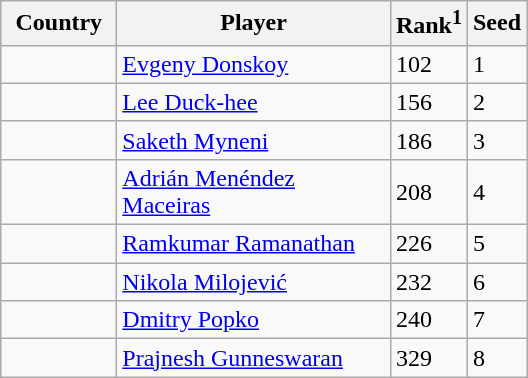<table class="sortable wikitable">
<tr>
<th width="70">Country</th>
<th width="175">Player</th>
<th>Rank<sup>1</sup></th>
<th>Seed</th>
</tr>
<tr>
<td></td>
<td><a href='#'>Evgeny Donskoy</a></td>
<td>102</td>
<td>1</td>
</tr>
<tr>
<td></td>
<td><a href='#'>Lee Duck-hee</a></td>
<td>156</td>
<td>2</td>
</tr>
<tr>
<td></td>
<td><a href='#'>Saketh Myneni</a></td>
<td>186</td>
<td>3</td>
</tr>
<tr>
<td></td>
<td><a href='#'>Adrián Menéndez Maceiras</a></td>
<td>208</td>
<td>4</td>
</tr>
<tr>
<td></td>
<td><a href='#'>Ramkumar Ramanathan</a></td>
<td>226</td>
<td>5</td>
</tr>
<tr>
<td></td>
<td><a href='#'>Nikola Milojević</a></td>
<td>232</td>
<td>6</td>
</tr>
<tr>
<td></td>
<td><a href='#'>Dmitry Popko</a></td>
<td>240</td>
<td>7</td>
</tr>
<tr>
<td></td>
<td><a href='#'>Prajnesh Gunneswaran</a></td>
<td>329</td>
<td>8</td>
</tr>
</table>
